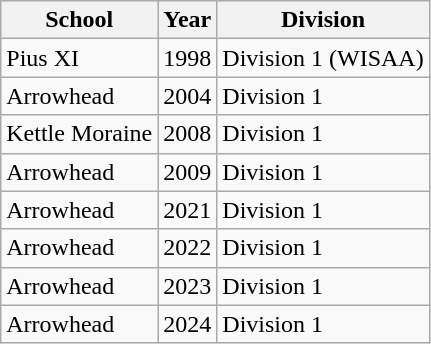<table class="wikitable">
<tr>
<th>School</th>
<th>Year</th>
<th>Division</th>
</tr>
<tr>
<td>Pius XI</td>
<td>1998</td>
<td>Division 1 (WISAA)</td>
</tr>
<tr>
<td>Arrowhead</td>
<td>2004</td>
<td>Division 1</td>
</tr>
<tr>
<td>Kettle Moraine</td>
<td>2008</td>
<td>Division 1</td>
</tr>
<tr>
<td>Arrowhead</td>
<td>2009</td>
<td>Division 1</td>
</tr>
<tr>
<td>Arrowhead</td>
<td>2021</td>
<td>Division 1</td>
</tr>
<tr>
<td>Arrowhead</td>
<td>2022</td>
<td>Division 1</td>
</tr>
<tr>
<td>Arrowhead</td>
<td>2023</td>
<td>Division 1</td>
</tr>
<tr>
<td>Arrowhead</td>
<td>2024</td>
<td>Division 1</td>
</tr>
</table>
